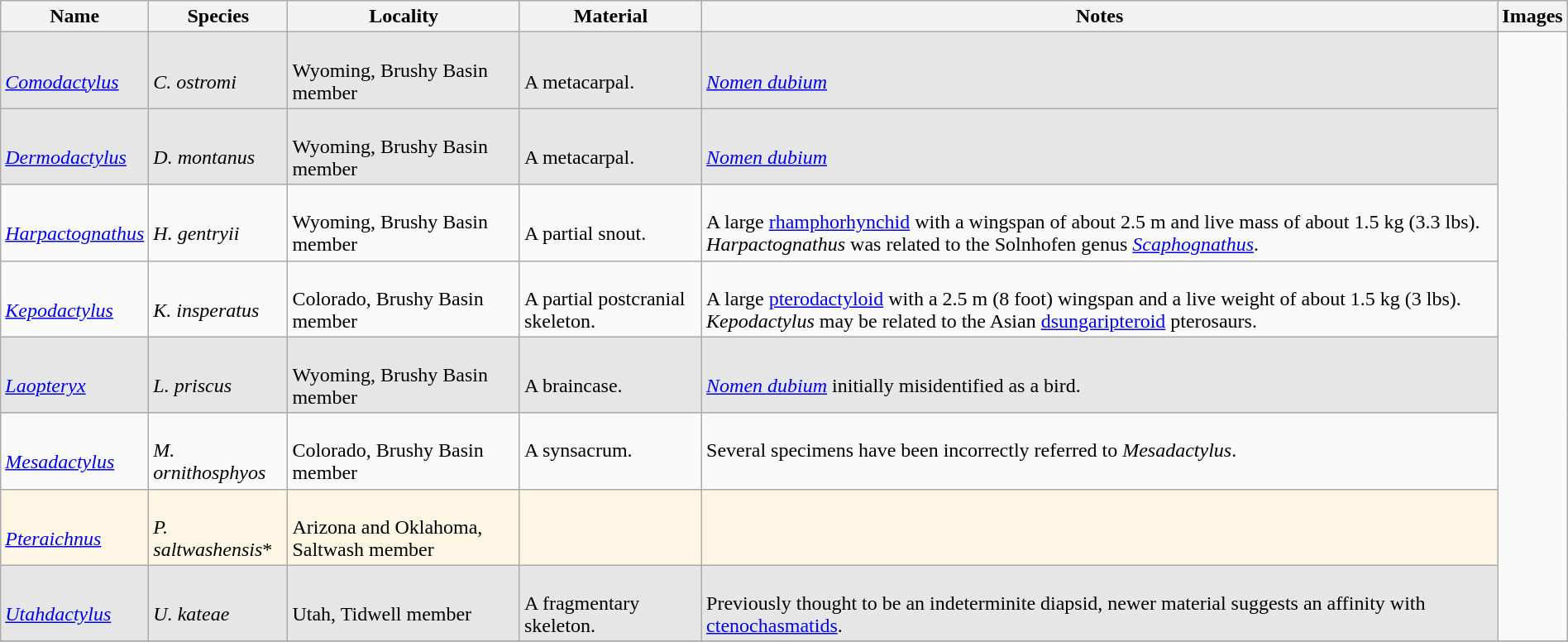<table class="wikitable" align="center" width="100%">
<tr>
<th>Name</th>
<th>Species</th>
<th>Locality</th>
<th>Material</th>
<th>Notes</th>
<th>Images</th>
</tr>
<tr>
<td style="background:#E6E6E6;"><br><em><a href='#'>Comodactylus</a></em></td>
<td style="background:#E6E6E6;"><br><em>C. ostromi</em></td>
<td style="background:#E6E6E6;"><br>Wyoming, Brushy Basin member</td>
<td style="background:#E6E6E6;"><br>A metacarpal.</td>
<td style="background:#E6E6E6;"><br><em><a href='#'>Nomen dubium</a></em></td>
<td rowspan="8"></td>
</tr>
<tr>
<td style="background:#E6E6E6;"><br><em><a href='#'>Dermodactylus</a></em></td>
<td style="background:#E6E6E6;"><br><em>D. montanus</em></td>
<td style="background:#E6E6E6;"><br>Wyoming, Brushy Basin member</td>
<td style="background:#E6E6E6;"><br>A metacarpal.</td>
<td style="background:#E6E6E6;"><br><em><a href='#'>Nomen dubium</a></em></td>
</tr>
<tr>
<td><br><em><a href='#'>Harpactognathus</a></em></td>
<td><br><em>H. gentryii</em></td>
<td><br>Wyoming, Brushy Basin member</td>
<td><br>A partial snout.</td>
<td><br>A large <a href='#'>rhamphorhynchid</a> with a wingspan of about 2.5 m and live mass of about 1.5 kg (3.3 lbs). <em>Harpactognathus</em> was related to the Solnhofen genus <em><a href='#'>Scaphognathus</a></em>.</td>
</tr>
<tr>
<td><br><em><a href='#'>Kepodactylus</a></em></td>
<td><br><em>K. insperatus</em></td>
<td><br>Colorado, Brushy Basin member</td>
<td><br>A partial postcranial skeleton.</td>
<td><br>A large <a href='#'>pterodactyloid</a> with a 2.5 m (8 foot) wingspan and a live weight of about 1.5 kg (3 lbs). <em>Kepodactylus</em> may be related to the Asian <a href='#'>dsungaripteroid</a> pterosaurs.</td>
</tr>
<tr>
<td style="background:#E6E6E6;"><br><em><a href='#'>Laopteryx</a></em></td>
<td style="background:#E6E6E6;"><br><em>L. priscus</em></td>
<td style="background:#E6E6E6;"><br>Wyoming, Brushy Basin member</td>
<td style="background:#E6E6E6;"><br>A braincase.</td>
<td style="background:#E6E6E6;"><br><em><a href='#'>Nomen dubium</a></em> initially misidentified as a bird.</td>
</tr>
<tr>
<td><br><em><a href='#'>Mesadactylus</a></em></td>
<td><br><em>M. ornithosphyos</em></td>
<td><br>Colorado, Brushy Basin member</td>
<td>A synsacrum.</td>
<td>Several specimens have been incorrectly referred to <em>Mesadactylus</em>.</td>
</tr>
<tr>
<td style="background:#FEF6E4;"><br><em><a href='#'>Pteraichnus</a></em></td>
<td style="background:#FEF6E4;"><br><em>P. saltwashensis</em>*</td>
<td style="background:#FEF6E4;"><br>Arizona and Oklahoma, Saltwash member</td>
<td style="background:#FEF6E4;"></td>
<td style="background:#FEF6E4;"></td>
</tr>
<tr>
<td style="background:#E6E6E6;"><br><em><a href='#'>Utahdactylus</a></em></td>
<td style="background:#E6E6E6;"><br><em>U. kateae</em></td>
<td style="background:#E6E6E6;"><br>Utah, Tidwell member</td>
<td style="background:#E6E6E6;"><br>A fragmentary skeleton.</td>
<td style="background:#E6E6E6;"><br>Previously thought to be an indeterminite diapsid, newer material suggests an affinity with <a href='#'>ctenochasmatids</a>.</td>
</tr>
<tr>
</tr>
</table>
